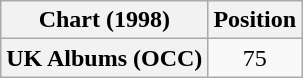<table class="wikitable plainrowheaders" style="text-align:center">
<tr>
<th>Chart (1998)</th>
<th>Position</th>
</tr>
<tr>
<th scope="row">UK Albums (OCC)</th>
<td>75</td>
</tr>
</table>
